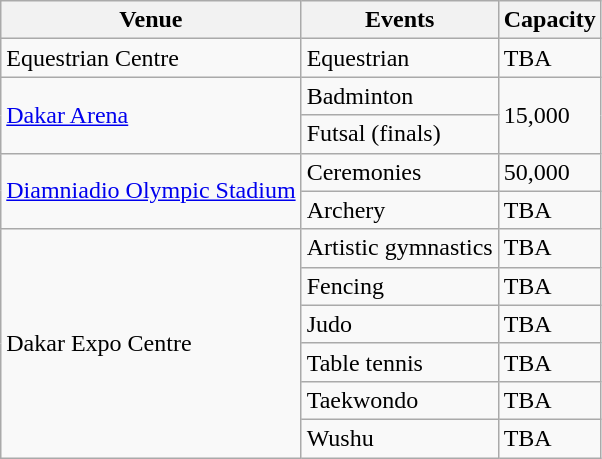<table class="wikitable sortable">
<tr>
<th>Venue</th>
<th>Events</th>
<th>Capacity</th>
</tr>
<tr>
<td>Equestrian Centre</td>
<td>Equestrian</td>
<td>TBA</td>
</tr>
<tr>
<td rowspan=2><a href='#'>Dakar Arena</a></td>
<td>Badminton</td>
<td rowspan=2>15,000</td>
</tr>
<tr>
<td>Futsal (finals)</td>
</tr>
<tr>
<td rowspan=2><a href='#'>Diamniadio Olympic Stadium</a></td>
<td>Ceremonies</td>
<td>50,000</td>
</tr>
<tr>
<td>Archery</td>
<td>TBA</td>
</tr>
<tr>
<td rowspan=6>Dakar Expo Centre</td>
<td>Artistic gymnastics</td>
<td>TBA</td>
</tr>
<tr>
<td>Fencing</td>
<td>TBA</td>
</tr>
<tr>
<td>Judo</td>
<td>TBA</td>
</tr>
<tr>
<td>Table tennis</td>
<td>TBA</td>
</tr>
<tr>
<td>Taekwondo</td>
<td>TBA</td>
</tr>
<tr>
<td>Wushu</td>
<td>TBA</td>
</tr>
</table>
